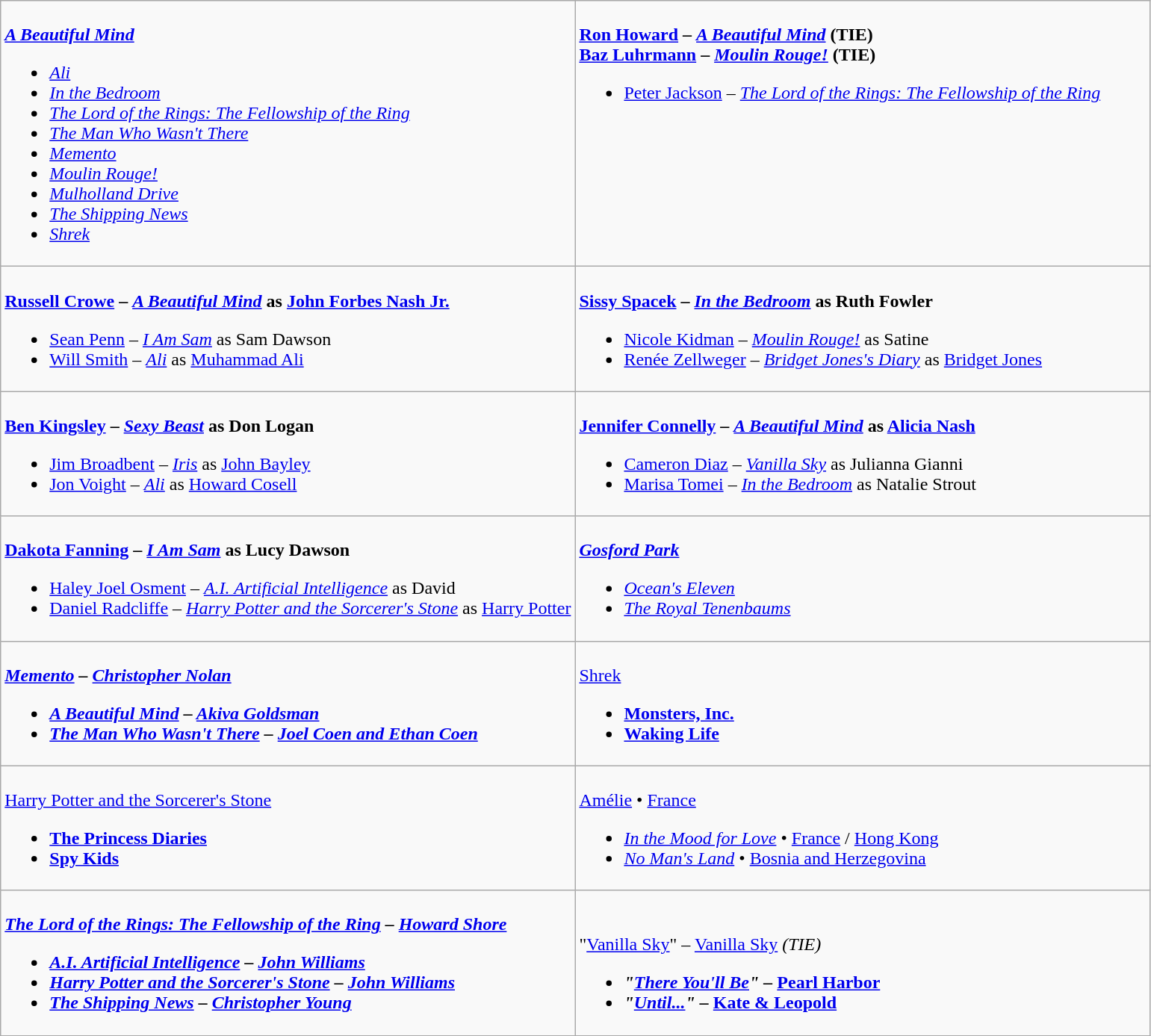<table class=wikitable>
<tr>
<td valign="top" width="50%"><br><strong><em><a href='#'>A Beautiful Mind</a></em></strong><ul><li><em><a href='#'>Ali</a></em></li><li><em><a href='#'>In the Bedroom</a></em></li><li><em><a href='#'>The Lord of the Rings: The Fellowship of the Ring</a></em></li><li><em><a href='#'>The Man Who Wasn't There</a></em></li><li><em><a href='#'>Memento</a></em></li><li><em><a href='#'>Moulin Rouge!</a></em></li><li><em><a href='#'>Mulholland Drive</a></em></li><li><em><a href='#'>The Shipping News</a></em></li><li><em><a href='#'>Shrek</a></em></li></ul></td>
<td valign="top" width="50%"><br><strong><a href='#'>Ron Howard</a> – <em><a href='#'>A Beautiful Mind</a></em> (TIE) <br> <a href='#'>Baz Luhrmann</a> – <em><a href='#'>Moulin Rouge!</a></em> (TIE)</strong><ul><li><a href='#'>Peter Jackson</a> – <em><a href='#'>The Lord of the Rings: The Fellowship of the Ring</a></em></li></ul></td>
</tr>
<tr>
<td valign="top" width="50%"><br><strong><a href='#'>Russell Crowe</a> – <em><a href='#'>A Beautiful Mind</a></em> as <a href='#'>John Forbes Nash Jr.</a></strong><ul><li><a href='#'>Sean Penn</a> – <em><a href='#'>I Am Sam</a></em> as Sam Dawson</li><li><a href='#'>Will Smith</a> – <em><a href='#'>Ali</a></em> as <a href='#'>Muhammad Ali</a></li></ul></td>
<td valign="top" width="50%"><br><strong><a href='#'>Sissy Spacek</a> – <em><a href='#'>In the Bedroom</a></em> as Ruth Fowler</strong><ul><li><a href='#'>Nicole Kidman</a> – <em><a href='#'>Moulin Rouge!</a></em> as Satine</li><li><a href='#'>Renée Zellweger</a> – <em><a href='#'>Bridget Jones's Diary</a></em> as <a href='#'>Bridget Jones</a></li></ul></td>
</tr>
<tr>
<td valign="top" width="50%"><br><strong><a href='#'>Ben Kingsley</a> – <em><a href='#'>Sexy Beast</a></em> as Don Logan</strong><ul><li><a href='#'>Jim Broadbent</a> – <em><a href='#'>Iris</a></em> as <a href='#'>John Bayley</a></li><li><a href='#'>Jon Voight</a> – <em><a href='#'>Ali</a></em> as <a href='#'>Howard Cosell</a></li></ul></td>
<td valign="top" width="50%"><br><strong><a href='#'>Jennifer Connelly</a> – <em><a href='#'>A Beautiful Mind</a></em> as <a href='#'>Alicia Nash</a></strong><ul><li><a href='#'>Cameron Diaz</a> – <em><a href='#'>Vanilla Sky</a></em> as Julianna Gianni</li><li><a href='#'>Marisa Tomei</a> – <em><a href='#'>In the Bedroom</a></em> as Natalie Strout</li></ul></td>
</tr>
<tr>
<td valign="top" width="50%"><br><strong><a href='#'>Dakota Fanning</a> – <em><a href='#'>I Am Sam</a></em> as Lucy Dawson</strong><ul><li><a href='#'>Haley Joel Osment</a> – <em><a href='#'>A.I. Artificial Intelligence</a></em> as David</li><li><a href='#'>Daniel Radcliffe</a> – <em><a href='#'>Harry Potter and the Sorcerer's Stone</a></em> as <a href='#'>Harry Potter</a></li></ul></td>
<td valign="top" width="50%"><br><strong><em><a href='#'>Gosford Park</a></em></strong><ul><li><em><a href='#'>Ocean's Eleven</a></em></li><li><em><a href='#'>The Royal Tenenbaums</a></em></li></ul></td>
</tr>
<tr>
<td valign="top" width="50%"><br><strong><em><a href='#'>Memento</a><em> – <a href='#'>Christopher Nolan</a><strong><ul><li></em><a href='#'>A Beautiful Mind</a><em> – <a href='#'>Akiva Goldsman</a></li><li></em><a href='#'>The Man Who Wasn't There</a><em> – <a href='#'>Joel Coen and Ethan Coen</a></li></ul></td>
<td valign="top" width="50%"><br></em></strong><a href='#'>Shrek</a><strong><em><ul><li></em><a href='#'>Monsters, Inc.</a><em></li><li></em><a href='#'>Waking Life</a><em></li></ul></td>
</tr>
<tr>
<td valign="top" width="50%"><br></em></strong><a href='#'>Harry Potter and the Sorcerer's Stone</a><strong><em><ul><li></em><a href='#'>The Princess Diaries</a><em></li><li></em><a href='#'>Spy Kids</a><em></li></ul></td>
<td valign="top" width="50%"><br></em></strong><a href='#'>Amélie</a></em> • <a href='#'>France</a></strong><ul><li><em><a href='#'>In the Mood for Love</a></em> • <a href='#'>France</a> / <a href='#'>Hong Kong</a></li><li><em><a href='#'>No Man's Land</a></em> • <a href='#'>Bosnia and Herzegovina</a></li></ul></td>
</tr>
<tr>
<td valign="top" width="50%"><br><strong><em><a href='#'>The Lord of the Rings: The Fellowship of the Ring</a><em> – <a href='#'>Howard Shore</a><strong><ul><li></em><a href='#'>A.I. Artificial Intelligence</a><em> – <a href='#'>John Williams</a></li><li></em><a href='#'>Harry Potter and the Sorcerer's Stone</a><em> – <a href='#'>John Williams</a></li><li></em><a href='#'>The Shipping News</a><em> – <a href='#'>Christopher Young</a></li></ul></td>
<td valign="top" width="50%"><br></strong> <br> "<a href='#'>Vanilla Sky</a>" – </em><a href='#'>Vanilla Sky</a><em> (TIE)<strong><ul><li>"<a href='#'>There You'll Be</a>" – </em><a href='#'>Pearl Harbor</a><em></li><li>"<a href='#'>Until...</a>" – </em><a href='#'>Kate & Leopold</a><em></li></ul></td>
</tr>
</table>
